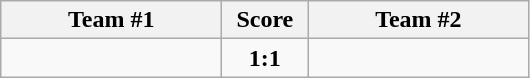<table class="wikitable" style="text-align:center;">
<tr>
<th width=140>Team #1</th>
<th width=50>Score</th>
<th width=140>Team #2</th>
</tr>
<tr>
<td style="text-align:right;"></td>
<td><strong>1:1</strong></td>
<td style="text-align:left;"></td>
</tr>
</table>
